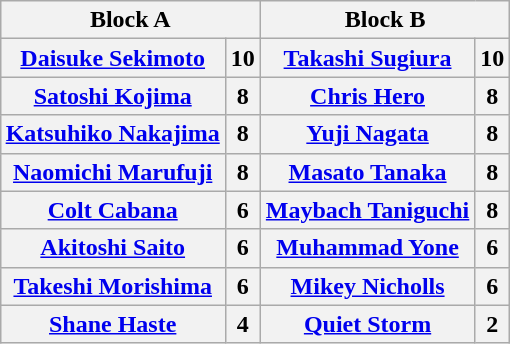<table class="wikitable" style="margin: 1em auto 1em auto;text-align:center">
<tr>
<th colspan="2">Block A</th>
<th colspan="2">Block B</th>
</tr>
<tr>
<th><a href='#'>Daisuke Sekimoto</a></th>
<th>10</th>
<th><a href='#'>Takashi Sugiura</a></th>
<th>10</th>
</tr>
<tr>
<th><a href='#'>Satoshi Kojima</a></th>
<th>8</th>
<th><a href='#'>Chris Hero</a></th>
<th>8</th>
</tr>
<tr>
<th><a href='#'>Katsuhiko Nakajima</a></th>
<th>8</th>
<th><a href='#'>Yuji Nagata</a></th>
<th>8</th>
</tr>
<tr>
<th><a href='#'>Naomichi Marufuji</a> </th>
<th>8</th>
<th><a href='#'>Masato Tanaka</a></th>
<th>8</th>
</tr>
<tr>
<th><a href='#'>Colt Cabana</a></th>
<th>6</th>
<th><a href='#'>Maybach Taniguchi</a></th>
<th>8</th>
</tr>
<tr>
<th><a href='#'>Akitoshi Saito</a></th>
<th>6</th>
<th><a href='#'>Muhammad Yone</a></th>
<th>6</th>
</tr>
<tr>
<th><a href='#'>Takeshi Morishima</a></th>
<th>6</th>
<th><a href='#'>Mikey Nicholls</a></th>
<th>6</th>
</tr>
<tr>
<th><a href='#'>Shane Haste</a></th>
<th>4</th>
<th><a href='#'>Quiet Storm</a></th>
<th>2</th>
</tr>
</table>
